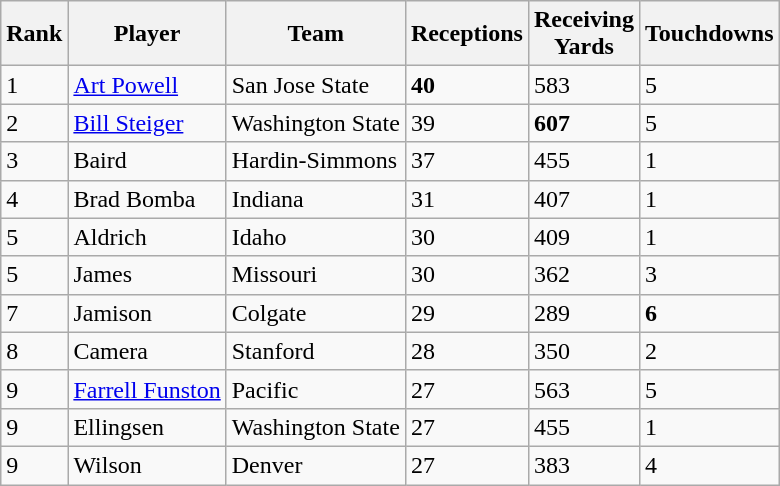<table class="wikitable sortable">
<tr>
<th>Rank</th>
<th>Player</th>
<th>Team</th>
<th>Receptions</th>
<th>Receiving<br>Yards</th>
<th>Touchdowns</th>
</tr>
<tr>
<td>1</td>
<td><a href='#'>Art Powell</a></td>
<td>San Jose State</td>
<td><strong>40</strong></td>
<td>583</td>
<td>5</td>
</tr>
<tr>
<td>2</td>
<td><a href='#'>Bill Steiger</a></td>
<td>Washington State</td>
<td>39</td>
<td><strong>607</strong></td>
<td>5</td>
</tr>
<tr>
<td>3</td>
<td>Baird</td>
<td>Hardin-Simmons</td>
<td>37</td>
<td>455</td>
<td>1</td>
</tr>
<tr>
<td>4</td>
<td>Brad Bomba</td>
<td>Indiana</td>
<td>31</td>
<td>407</td>
<td>1</td>
</tr>
<tr>
<td>5</td>
<td>Aldrich</td>
<td>Idaho</td>
<td>30</td>
<td>409</td>
<td>1</td>
</tr>
<tr>
<td>5</td>
<td>James</td>
<td>Missouri</td>
<td>30</td>
<td>362</td>
<td>3</td>
</tr>
<tr>
<td>7</td>
<td>Jamison</td>
<td>Colgate</td>
<td>29</td>
<td>289</td>
<td><strong>6</strong></td>
</tr>
<tr>
<td>8</td>
<td>Camera</td>
<td>Stanford</td>
<td>28</td>
<td>350</td>
<td>2</td>
</tr>
<tr>
<td>9</td>
<td><a href='#'>Farrell Funston</a></td>
<td>Pacific</td>
<td>27</td>
<td>563</td>
<td>5</td>
</tr>
<tr>
<td>9</td>
<td>Ellingsen</td>
<td>Washington State</td>
<td>27</td>
<td>455</td>
<td>1</td>
</tr>
<tr>
<td>9</td>
<td>Wilson</td>
<td>Denver</td>
<td>27</td>
<td>383</td>
<td>4</td>
</tr>
</table>
